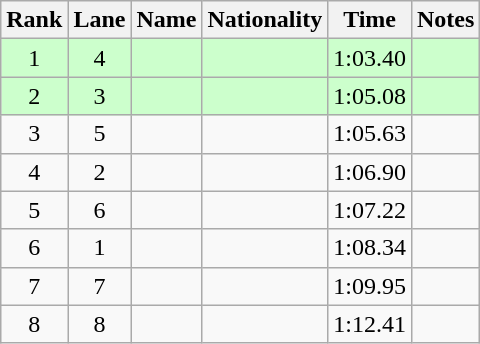<table class="wikitable sortable" style="text-align:center">
<tr>
<th>Rank</th>
<th>Lane</th>
<th>Name</th>
<th>Nationality</th>
<th>Time</th>
<th>Notes</th>
</tr>
<tr bgcolor=ccffcc>
<td>1</td>
<td>4</td>
<td align=left></td>
<td align=left></td>
<td>1:03.40</td>
<td><strong></strong></td>
</tr>
<tr bgcolor=ccffcc>
<td>2</td>
<td>3</td>
<td align=left></td>
<td align=left></td>
<td>1:05.08</td>
<td><strong></strong></td>
</tr>
<tr>
<td>3</td>
<td>5</td>
<td align=left></td>
<td align=left></td>
<td>1:05.63</td>
<td></td>
</tr>
<tr>
<td>4</td>
<td>2</td>
<td align=left></td>
<td align=left></td>
<td>1:06.90</td>
<td></td>
</tr>
<tr>
<td>5</td>
<td>6</td>
<td align=left></td>
<td align=left></td>
<td>1:07.22</td>
<td></td>
</tr>
<tr>
<td>6</td>
<td>1</td>
<td align=left></td>
<td align=left></td>
<td>1:08.34</td>
<td></td>
</tr>
<tr>
<td>7</td>
<td>7</td>
<td align=left></td>
<td align=left></td>
<td>1:09.95</td>
<td></td>
</tr>
<tr>
<td>8</td>
<td>8</td>
<td align=left></td>
<td align=left></td>
<td>1:12.41</td>
<td></td>
</tr>
</table>
